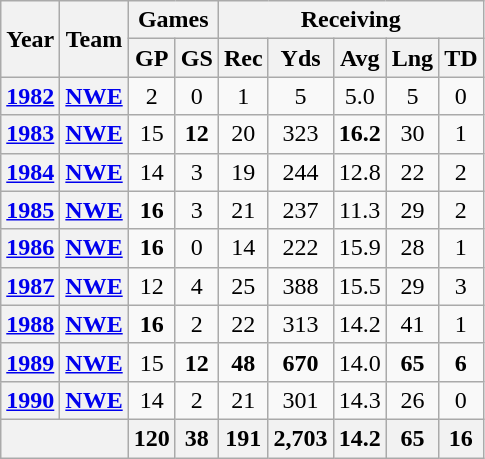<table class="wikitable" style="text-align:center">
<tr>
<th rowspan="2">Year</th>
<th rowspan="2">Team</th>
<th colspan="2">Games</th>
<th colspan="5">Receiving</th>
</tr>
<tr>
<th>GP</th>
<th>GS</th>
<th>Rec</th>
<th>Yds</th>
<th>Avg</th>
<th>Lng</th>
<th>TD</th>
</tr>
<tr>
<th><a href='#'>1982</a></th>
<th><a href='#'>NWE</a></th>
<td>2</td>
<td>0</td>
<td>1</td>
<td>5</td>
<td>5.0</td>
<td>5</td>
<td>0</td>
</tr>
<tr>
<th><a href='#'>1983</a></th>
<th><a href='#'>NWE</a></th>
<td>15</td>
<td><strong>12</strong></td>
<td>20</td>
<td>323</td>
<td><strong>16.2</strong></td>
<td>30</td>
<td>1</td>
</tr>
<tr>
<th><a href='#'>1984</a></th>
<th><a href='#'>NWE</a></th>
<td>14</td>
<td>3</td>
<td>19</td>
<td>244</td>
<td>12.8</td>
<td>22</td>
<td>2</td>
</tr>
<tr>
<th><a href='#'>1985</a></th>
<th><a href='#'>NWE</a></th>
<td><strong>16</strong></td>
<td>3</td>
<td>21</td>
<td>237</td>
<td>11.3</td>
<td>29</td>
<td>2</td>
</tr>
<tr>
<th><a href='#'>1986</a></th>
<th><a href='#'>NWE</a></th>
<td><strong>16</strong></td>
<td>0</td>
<td>14</td>
<td>222</td>
<td>15.9</td>
<td>28</td>
<td>1</td>
</tr>
<tr>
<th><a href='#'>1987</a></th>
<th><a href='#'>NWE</a></th>
<td>12</td>
<td>4</td>
<td>25</td>
<td>388</td>
<td>15.5</td>
<td>29</td>
<td>3</td>
</tr>
<tr>
<th><a href='#'>1988</a></th>
<th><a href='#'>NWE</a></th>
<td><strong>16</strong></td>
<td>2</td>
<td>22</td>
<td>313</td>
<td>14.2</td>
<td>41</td>
<td>1</td>
</tr>
<tr>
<th><a href='#'>1989</a></th>
<th><a href='#'>NWE</a></th>
<td>15</td>
<td><strong>12</strong></td>
<td><strong>48</strong></td>
<td><strong>670</strong></td>
<td>14.0</td>
<td><strong>65</strong></td>
<td><strong>6</strong></td>
</tr>
<tr>
<th><a href='#'>1990</a></th>
<th><a href='#'>NWE</a></th>
<td>14</td>
<td>2</td>
<td>21</td>
<td>301</td>
<td>14.3</td>
<td>26</td>
<td>0</td>
</tr>
<tr>
<th colspan="2"></th>
<th>120</th>
<th>38</th>
<th>191</th>
<th>2,703</th>
<th>14.2</th>
<th>65</th>
<th>16</th>
</tr>
</table>
